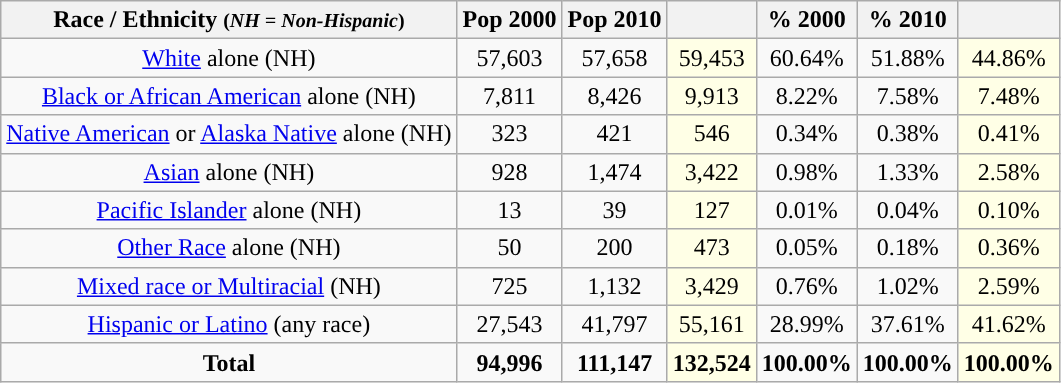<table class="wikitable" style="text-align:center;">
<tr>
<th>Race / Ethnicity <small>(<em>NH = Non-Hispanic</em>)</small></th>
<th>Pop 2000</th>
<th>Pop 2010</th>
<th></th>
<th>% 2000</th>
<th>% 2010</th>
<th></th>
</tr>
<tr>
<td><a href='#'>White</a> alone (NH)</td>
<td>57,603</td>
<td>57,658</td>
<td style='background: #ffffe6;'>59,453</td>
<td>60.64%</td>
<td>51.88%</td>
<td style='background: #ffffe6;'>44.86%</td>
</tr>
<tr>
<td><a href='#'>Black or African American</a> alone (NH)</td>
<td>7,811</td>
<td>8,426</td>
<td style='background: #ffffe6;'>9,913</td>
<td>8.22%</td>
<td>7.58%</td>
<td style='background: #ffffe6;'>7.48%</td>
</tr>
<tr>
<td><a href='#'>Native American</a> or <a href='#'>Alaska Native</a> alone (NH)</td>
<td>323</td>
<td>421</td>
<td style='background: #ffffe6;'>546</td>
<td>0.34%</td>
<td>0.38%</td>
<td style='background: #ffffe6;'>0.41%</td>
</tr>
<tr>
<td><a href='#'>Asian</a> alone (NH)</td>
<td>928</td>
<td>1,474</td>
<td style='background: #ffffe6;'>3,422</td>
<td>0.98%</td>
<td>1.33%</td>
<td style='background: #ffffe6;'>2.58%</td>
</tr>
<tr>
<td><a href='#'>Pacific Islander</a> alone (NH)</td>
<td>13</td>
<td>39</td>
<td style='background: #ffffe6;'>127</td>
<td>0.01%</td>
<td>0.04%</td>
<td style='background: #ffffe6;'>0.10%</td>
</tr>
<tr>
<td><a href='#'>Other Race</a> alone (NH)</td>
<td>50</td>
<td>200</td>
<td style='background: #ffffe6;'>473</td>
<td>0.05%</td>
<td>0.18%</td>
<td style='background: #ffffe6;'>0.36%</td>
</tr>
<tr>
<td><a href='#'>Mixed race or Multiracial</a> (NH)</td>
<td>725</td>
<td>1,132</td>
<td style='background: #ffffe6;'>3,429</td>
<td>0.76%</td>
<td>1.02%</td>
<td style='background: #ffffe6;'>2.59%</td>
</tr>
<tr>
<td><a href='#'>Hispanic or Latino</a> (any race)</td>
<td>27,543</td>
<td>41,797</td>
<td style='background: #ffffe6;'>55,161</td>
<td>28.99%</td>
<td>37.61%</td>
<td style='background: #ffffe6;'>41.62%</td>
</tr>
<tr>
<td><strong>Total</strong></td>
<td><strong>94,996</strong></td>
<td><strong>111,147</strong></td>
<td style='background: #ffffe6;'><strong>132,524</strong></td>
<td><strong>100.00%</strong></td>
<td><strong>100.00%</strong></td>
<td style='background: #ffffe6;'><strong>100.00%</strong></td>
</tr>
</table>
